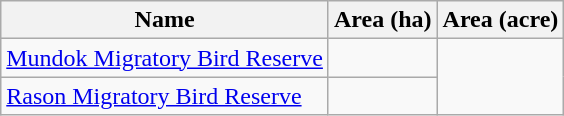<table class="wikitable sortable">
<tr>
<th scope="col" align=left>Name</th>
<th scope="col">Area (ha)</th>
<th scope="col">Area (acre)</th>
</tr>
<tr ---->
<td><a href='#'>Mundok Migratory Bird Reserve</a></td>
<td></td>
</tr>
<tr ---->
<td><a href='#'>Rason Migratory Bird Reserve</a></td>
<td></td>
</tr>
</table>
